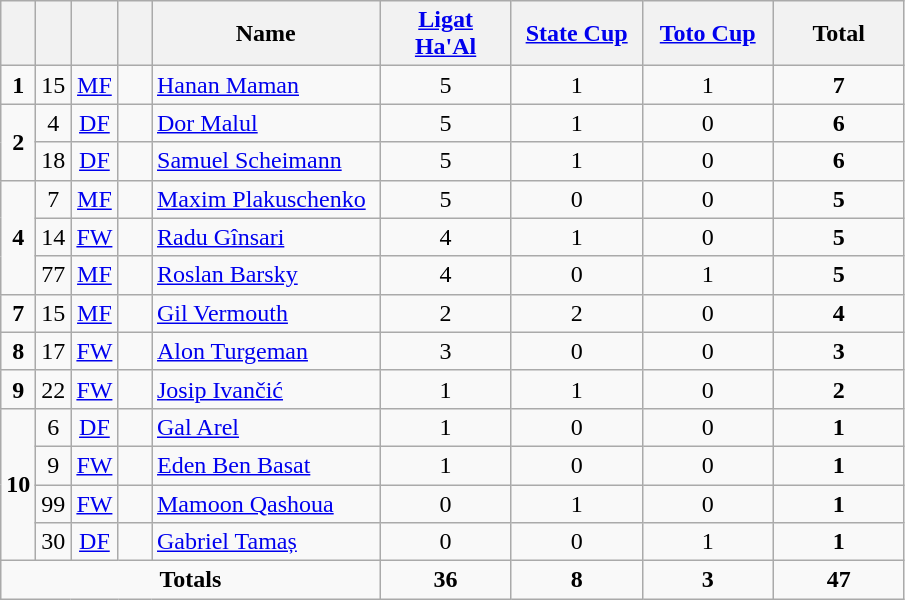<table class="wikitable" style="text-align:center">
<tr>
<th width=15></th>
<th width=15></th>
<th width=15></th>
<th width=15></th>
<th width=145>Name</th>
<th width=80><strong><a href='#'>Ligat Ha'Al</a></strong></th>
<th width=80><strong><a href='#'>State Cup</a></strong></th>
<th width=80><strong><a href='#'>Toto Cup</a></strong></th>
<th width=80>Total</th>
</tr>
<tr>
<td><strong>1</strong></td>
<td>15</td>
<td><a href='#'>MF</a></td>
<td></td>
<td align=left><a href='#'>Hanan Maman</a></td>
<td>5</td>
<td>1</td>
<td>1</td>
<td><strong>7</strong></td>
</tr>
<tr>
<td rowspan=2><strong>2</strong></td>
<td>4</td>
<td><a href='#'>DF</a></td>
<td></td>
<td align=left><a href='#'>Dor Malul</a></td>
<td>5</td>
<td>1</td>
<td>0</td>
<td><strong>6</strong></td>
</tr>
<tr>
<td>18</td>
<td><a href='#'>DF</a></td>
<td></td>
<td align=left><a href='#'>Samuel Scheimann</a></td>
<td>5</td>
<td>1</td>
<td>0</td>
<td><strong>6</strong></td>
</tr>
<tr>
<td rowspan=3><strong>4</strong></td>
<td>7</td>
<td><a href='#'>MF</a></td>
<td></td>
<td align=left><a href='#'>Maxim Plakuschenko</a></td>
<td>5</td>
<td>0</td>
<td>0</td>
<td><strong>5</strong></td>
</tr>
<tr>
<td>14</td>
<td><a href='#'>FW</a></td>
<td></td>
<td align=left><a href='#'>Radu Gînsari</a></td>
<td>4</td>
<td>1</td>
<td>0</td>
<td><strong>5</strong></td>
</tr>
<tr>
<td>77</td>
<td><a href='#'>MF</a></td>
<td></td>
<td align=left><a href='#'>Roslan Barsky</a></td>
<td>4</td>
<td>0</td>
<td>1</td>
<td><strong>5</strong></td>
</tr>
<tr>
<td><strong>7</strong></td>
<td>15</td>
<td><a href='#'>MF</a></td>
<td></td>
<td align=left><a href='#'>Gil Vermouth</a></td>
<td>2</td>
<td>2</td>
<td>0</td>
<td><strong>4</strong></td>
</tr>
<tr>
<td><strong>8</strong></td>
<td>17</td>
<td><a href='#'>FW</a></td>
<td></td>
<td align=left><a href='#'>Alon Turgeman</a></td>
<td>3</td>
<td>0</td>
<td>0</td>
<td><strong>3</strong></td>
</tr>
<tr>
<td><strong>9</strong></td>
<td>22</td>
<td><a href='#'>FW</a></td>
<td></td>
<td align=left><a href='#'>Josip Ivančić</a></td>
<td>1</td>
<td>1</td>
<td>0</td>
<td><strong>2</strong></td>
</tr>
<tr>
<td rowspan=4><strong>10</strong></td>
<td>6</td>
<td><a href='#'>DF</a></td>
<td></td>
<td align=left><a href='#'>Gal Arel</a></td>
<td>1</td>
<td>0</td>
<td>0</td>
<td><strong>1</strong></td>
</tr>
<tr>
<td>9</td>
<td><a href='#'>FW</a></td>
<td></td>
<td align=left><a href='#'>Eden Ben Basat</a></td>
<td>1</td>
<td>0</td>
<td>0</td>
<td><strong>1</strong></td>
</tr>
<tr>
<td>99</td>
<td><a href='#'>FW</a></td>
<td></td>
<td align=left><a href='#'>Mamoon Qashoua</a></td>
<td>0</td>
<td>1</td>
<td>0</td>
<td><strong>1</strong></td>
</tr>
<tr>
<td>30</td>
<td><a href='#'>DF</a></td>
<td></td>
<td align=left><a href='#'>Gabriel Tamaș</a></td>
<td>0</td>
<td>0</td>
<td>1</td>
<td><strong>1</strong></td>
</tr>
<tr>
<td colspan=5><strong>Totals</strong></td>
<td><strong>36</strong></td>
<td><strong>8</strong></td>
<td><strong>3</strong></td>
<td><strong>47</strong></td>
</tr>
</table>
